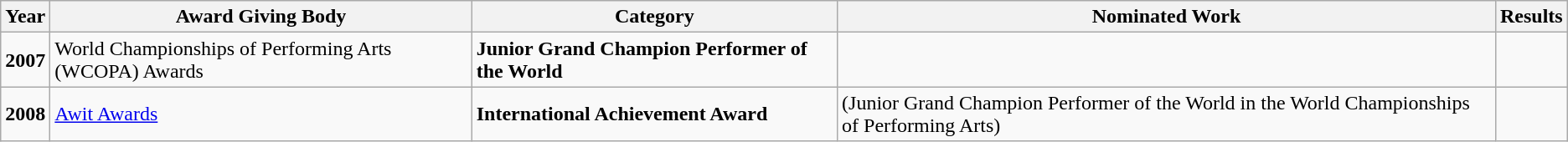<table class="wikitable">
<tr>
<th>Year</th>
<th>Award Giving Body</th>
<th>Category</th>
<th>Nominated Work</th>
<th>Results</th>
</tr>
<tr>
<td><strong>2007</strong></td>
<td>World Championships of Performing Arts (WCOPA) Awards</td>
<td><strong>Junior Grand Champion Performer of the World</strong></td>
<td></td>
<td></td>
</tr>
<tr>
<td><strong>2008</strong></td>
<td><a href='#'>Awit Awards</a></td>
<td><strong>International Achievement Award</strong></td>
<td>(Junior Grand Champion Performer of the World in the World Championships of Performing Arts)</td>
<td></td>
</tr>
</table>
